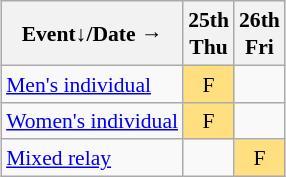<table class="wikitable" style="margin:0.5em auto; font-size:90%; line-height:1.25em; text-align:center">
<tr>
<th>Event↓/Date →</th>
<th>25th<br>Thu</th>
<th>26th<br>Fri</th>
</tr>
<tr>
<td align="left"><a href='#'>Men's individual</a></td>
<td bgcolor="#FFDF80">F</td>
<td></td>
</tr>
<tr>
<td align="left"><a href='#'>Women's individual</a></td>
<td bgcolor="#FFDF80">F</td>
<td></td>
</tr>
<tr>
<td align="left"><a href='#'>Mixed relay</a></td>
<td></td>
<td bgcolor="#FFDF80">F</td>
</tr>
</table>
